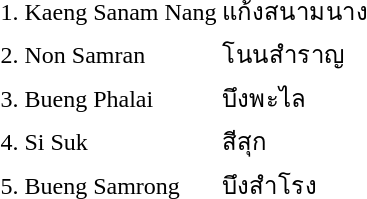<table>
<tr>
<td>1.</td>
<td>Kaeng Sanam Nang</td>
<td>แก้งสนามนาง</td>
<td></td>
</tr>
<tr>
<td>2.</td>
<td>Non Samran</td>
<td>โนนสำราญ</td>
<td></td>
</tr>
<tr>
<td>3.</td>
<td>Bueng Phalai</td>
<td>บึงพะไล</td>
<td></td>
</tr>
<tr>
<td>4.</td>
<td>Si Suk</td>
<td>สีสุก</td>
<td></td>
</tr>
<tr>
<td>5.</td>
<td>Bueng Samrong</td>
<td>บึงสำโรง</td>
</tr>
</table>
